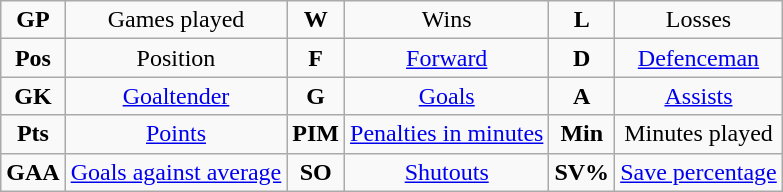<table class="wikitable" style="text-align: center">
<tr>
<td><strong>GP</strong></td>
<td>Games played</td>
<td><strong>W</strong></td>
<td>Wins</td>
<td><strong>L</strong></td>
<td>Losses</td>
</tr>
<tr>
<td><strong>Pos</strong></td>
<td>Position</td>
<td><strong>F</strong></td>
<td><a href='#'>Forward</a></td>
<td><strong>D</strong></td>
<td><a href='#'>Defenceman</a></td>
</tr>
<tr>
<td><strong>GK</strong></td>
<td><a href='#'>Goaltender</a></td>
<td><strong>G</strong></td>
<td><a href='#'>Goals</a></td>
<td><strong>A</strong></td>
<td><a href='#'>Assists</a></td>
</tr>
<tr>
<td><strong>Pts</strong></td>
<td><a href='#'>Points</a></td>
<td><strong>PIM</strong></td>
<td><a href='#'>Penalties in minutes</a></td>
<td><strong>Min</strong></td>
<td>Minutes played</td>
</tr>
<tr>
<td><strong>GAA</strong></td>
<td><a href='#'>Goals against average</a></td>
<td><strong>SO</strong></td>
<td><a href='#'>Shutouts</a></td>
<td><strong>SV%</strong></td>
<td><a href='#'>Save percentage</a></td>
</tr>
</table>
